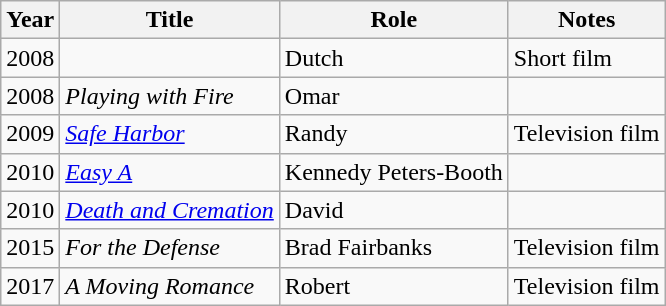<table class="wikitable sortable">
<tr>
<th>Year</th>
<th>Title</th>
<th>Role</th>
<th class="unsortable">Notes</th>
</tr>
<tr>
<td>2008</td>
<td><em></em></td>
<td>Dutch</td>
<td>Short film</td>
</tr>
<tr>
<td>2008</td>
<td><em>Playing with Fire</em></td>
<td>Omar</td>
<td></td>
</tr>
<tr>
<td>2009</td>
<td><em><a href='#'>Safe Harbor</a></em></td>
<td>Randy</td>
<td>Television film</td>
</tr>
<tr>
<td>2010</td>
<td><em><a href='#'>Easy A</a></em></td>
<td>Kennedy Peters-Booth</td>
<td></td>
</tr>
<tr>
<td>2010</td>
<td><em><a href='#'>Death and Cremation</a></em></td>
<td>David</td>
<td></td>
</tr>
<tr>
<td>2015</td>
<td><em>For the Defense</em></td>
<td>Brad Fairbanks</td>
<td>Television film</td>
</tr>
<tr>
<td>2017</td>
<td><em>A Moving Romance</em></td>
<td>Robert</td>
<td>Television film</td>
</tr>
</table>
